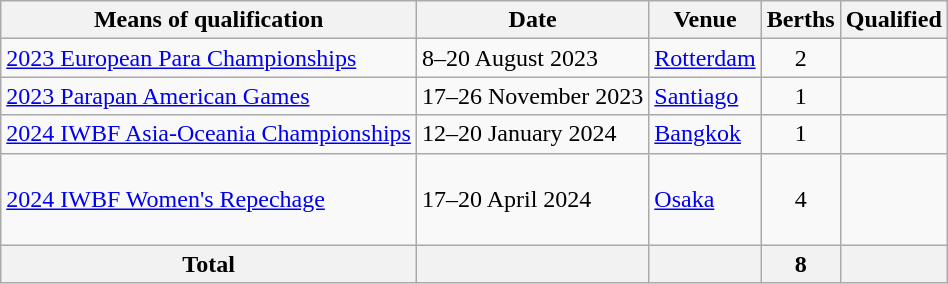<table class="wikitable">
<tr>
<th>Means of qualification</th>
<th>Date</th>
<th>Venue</th>
<th>Berths</th>
<th>Qualified</th>
</tr>
<tr>
<td><a href='#'>2023 European Para Championships</a></td>
<td>8–20 August 2023</td>
<td> <a href='#'>Rotterdam</a></td>
<td align="center">2</td>
<td><br></td>
</tr>
<tr>
<td><a href='#'>2023 Parapan American Games</a></td>
<td>17–26 November 2023</td>
<td> <a href='#'>Santiago</a></td>
<td align=center>1</td>
<td></td>
</tr>
<tr>
<td><a href='#'>2024 IWBF Asia-Oceania Championships</a></td>
<td>12–20 January 2024</td>
<td> <a href='#'>Bangkok</a></td>
<td align=center>1</td>
<td></td>
</tr>
<tr>
<td><a href='#'>2024 IWBF Women's Repechage</a></td>
<td>17–20 April 2024</td>
<td> <a href='#'>Osaka</a></td>
<td align=center>4</td>
<td><br><br><br></td>
</tr>
<tr>
<th>Total</th>
<th></th>
<th></th>
<th align="center">8</th>
<th></th>
</tr>
</table>
